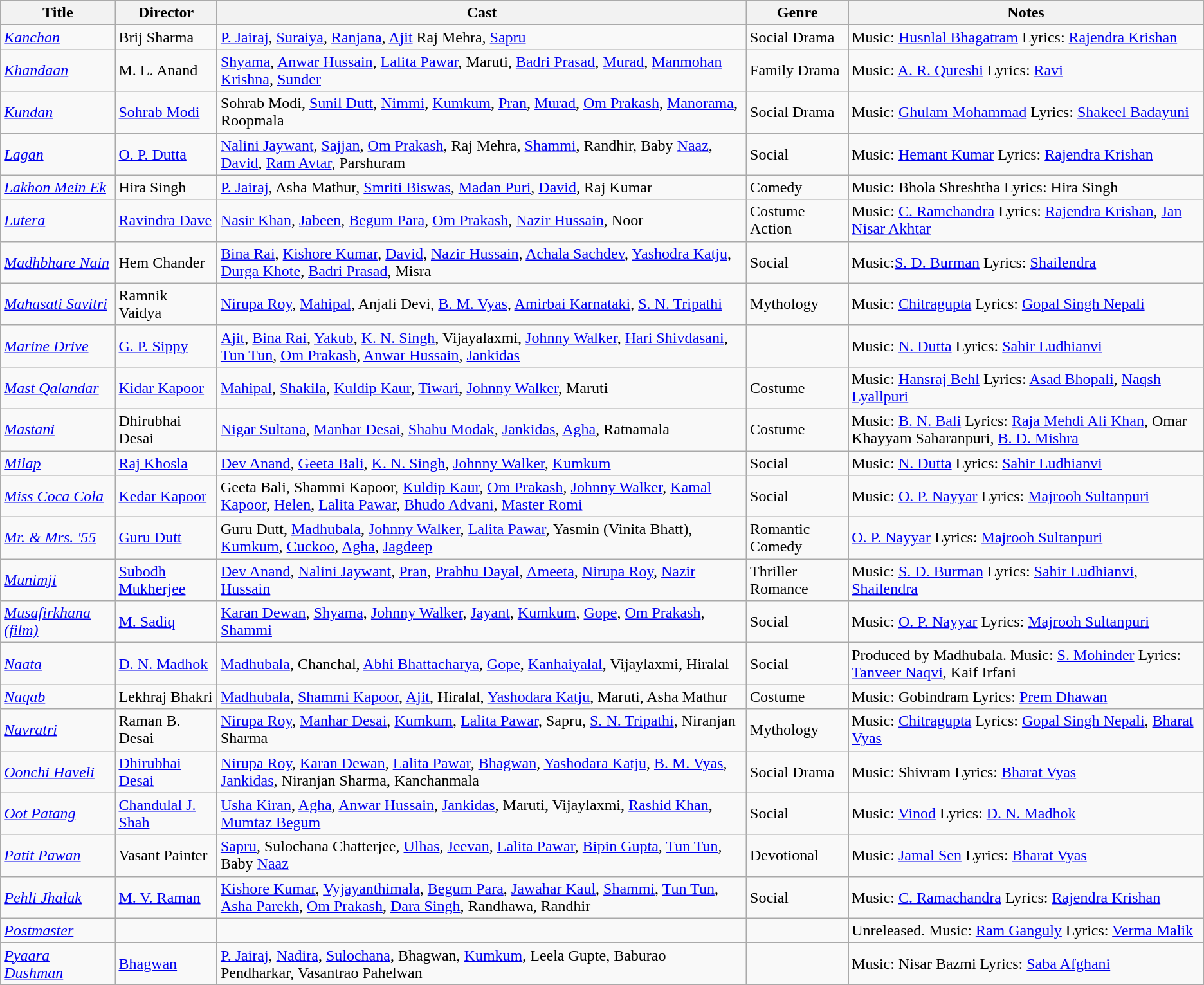<table class="wikitable sortable">
<tr>
<th>Title</th>
<th>Director</th>
<th>Cast</th>
<th>Genre</th>
<th>Notes</th>
</tr>
<tr>
<td><em><a href='#'>Kanchan</a></em></td>
<td>Brij Sharma</td>
<td><a href='#'>P. Jairaj</a>, <a href='#'>Suraiya</a>, <a href='#'>Ranjana</a>, <a href='#'>Ajit</a> Raj Mehra, <a href='#'>Sapru</a></td>
<td>Social Drama</td>
<td>Music: <a href='#'>Husnlal Bhagatram</a> Lyrics: <a href='#'>Rajendra Krishan</a></td>
</tr>
<tr>
<td><em><a href='#'>Khandaan</a></em></td>
<td>M. L. Anand</td>
<td><a href='#'>Shyama</a>, <a href='#'>Anwar Hussain</a>, <a href='#'>Lalita Pawar</a>, Maruti, <a href='#'>Badri Prasad</a>, <a href='#'>Murad</a>, <a href='#'>Manmohan Krishna</a>, <a href='#'>Sunder</a></td>
<td>Family Drama</td>
<td>Music: <a href='#'>A. R. Qureshi</a> Lyrics: <a href='#'>Ravi</a></td>
</tr>
<tr>
<td><em><a href='#'>Kundan</a></em></td>
<td><a href='#'>Sohrab Modi</a></td>
<td>Sohrab Modi, <a href='#'>Sunil Dutt</a>, <a href='#'>Nimmi</a>, <a href='#'>Kumkum</a>, <a href='#'>Pran</a>, <a href='#'>Murad</a>, <a href='#'>Om Prakash</a>, <a href='#'>Manorama</a>, Roopmala</td>
<td>Social Drama</td>
<td>Music: <a href='#'>Ghulam Mohammad</a> Lyrics: <a href='#'>Shakeel Badayuni</a></td>
</tr>
<tr>
<td><em><a href='#'>Lagan</a></em></td>
<td><a href='#'>O. P. Dutta</a></td>
<td><a href='#'>Nalini Jaywant</a>, <a href='#'>Sajjan</a>, <a href='#'>Om Prakash</a>, Raj Mehra, <a href='#'>Shammi</a>, Randhir, Baby <a href='#'>Naaz</a>, <a href='#'>David</a>, <a href='#'>Ram Avtar</a>, Parshuram</td>
<td>Social</td>
<td>Music: <a href='#'>Hemant Kumar</a> Lyrics: <a href='#'>Rajendra Krishan</a></td>
</tr>
<tr>
<td><em><a href='#'>Lakhon Mein Ek</a></em></td>
<td>Hira Singh</td>
<td><a href='#'>P. Jairaj</a>, Asha Mathur, <a href='#'>Smriti Biswas</a>, <a href='#'>Madan Puri</a>, <a href='#'>David</a>, Raj Kumar</td>
<td>Comedy</td>
<td>Music: Bhola Shreshtha Lyrics: Hira Singh</td>
</tr>
<tr>
<td><em><a href='#'>Lutera</a></em></td>
<td><a href='#'>Ravindra Dave</a></td>
<td><a href='#'>Nasir Khan</a>, <a href='#'>Jabeen</a>, <a href='#'>Begum Para</a>, <a href='#'>Om Prakash</a>, <a href='#'>Nazir Hussain</a>, Noor</td>
<td>Costume Action</td>
<td>Music: <a href='#'>C. Ramchandra</a> Lyrics: <a href='#'>Rajendra Krishan</a>, <a href='#'>Jan Nisar Akhtar</a></td>
</tr>
<tr>
<td><em><a href='#'>Madhbhare Nain</a></em></td>
<td>Hem Chander</td>
<td><a href='#'>Bina Rai</a>, <a href='#'>Kishore Kumar</a>, <a href='#'>David</a>, <a href='#'>Nazir Hussain</a>, <a href='#'>Achala Sachdev</a>, <a href='#'>Yashodra Katju</a>, <a href='#'>Durga Khote</a>, <a href='#'>Badri Prasad</a>, Misra</td>
<td>Social</td>
<td>Music:<a href='#'>S. D. Burman</a> Lyrics: <a href='#'>Shailendra</a></td>
</tr>
<tr>
<td><em><a href='#'>Mahasati Savitri</a></em></td>
<td>Ramnik Vaidya</td>
<td><a href='#'>Nirupa Roy</a>, <a href='#'>Mahipal</a>, Anjali Devi, <a href='#'>B. M. Vyas</a>, <a href='#'>Amirbai Karnataki</a>, <a href='#'>S. N. Tripathi</a></td>
<td>Mythology</td>
<td>Music: <a href='#'>Chitragupta</a>  Lyrics: <a href='#'>Gopal Singh Nepali</a></td>
</tr>
<tr>
<td><em><a href='#'>Marine Drive</a></em></td>
<td><a href='#'>G. P. Sippy</a></td>
<td><a href='#'>Ajit</a>, <a href='#'>Bina Rai</a>, <a href='#'>Yakub</a>, <a href='#'>K. N. Singh</a>, Vijayalaxmi, <a href='#'>Johnny Walker</a>,  <a href='#'>Hari Shivdasani</a>, <a href='#'>Tun Tun</a>, <a href='#'>Om Prakash</a>, <a href='#'>Anwar Hussain</a>, <a href='#'>Jankidas</a></td>
<td></td>
<td>Music: <a href='#'>N. Dutta</a> Lyrics: <a href='#'>Sahir Ludhianvi</a></td>
</tr>
<tr>
<td><em><a href='#'>Mast Qalandar</a></em></td>
<td><a href='#'>Kidar Kapoor</a></td>
<td><a href='#'>Mahipal</a>, <a href='#'>Shakila</a>, <a href='#'>Kuldip Kaur</a>, <a href='#'>Tiwari</a>, <a href='#'>Johnny Walker</a>, Maruti</td>
<td>Costume</td>
<td>Music: <a href='#'>Hansraj Behl</a> Lyrics: <a href='#'>Asad Bhopali</a>, <a href='#'>Naqsh Lyallpuri</a></td>
</tr>
<tr>
<td><em><a href='#'>Mastani</a></em></td>
<td>Dhirubhai Desai</td>
<td><a href='#'>Nigar Sultana</a>, <a href='#'>Manhar Desai</a>, <a href='#'>Shahu Modak</a>, <a href='#'>Jankidas</a>, <a href='#'>Agha</a>, Ratnamala</td>
<td>Costume</td>
<td>Music: <a href='#'>B. N. Bali</a> Lyrics: <a href='#'>Raja Mehdi Ali Khan</a>, Omar Khayyam Saharanpuri, <a href='#'>B. D. Mishra</a></td>
</tr>
<tr>
<td><em><a href='#'>Milap</a></em></td>
<td><a href='#'>Raj Khosla</a></td>
<td><a href='#'>Dev Anand</a>, <a href='#'>Geeta Bali</a>, <a href='#'>K. N. Singh</a>, <a href='#'>Johnny Walker</a>, <a href='#'>Kumkum</a></td>
<td>Social</td>
<td>Music: <a href='#'>N. Dutta</a>  Lyrics: <a href='#'>Sahir Ludhianvi</a></td>
</tr>
<tr>
<td><em><a href='#'>Miss Coca Cola</a></em></td>
<td><a href='#'>Kedar Kapoor</a></td>
<td>Geeta Bali, Shammi Kapoor, <a href='#'>Kuldip Kaur</a>, <a href='#'>Om Prakash</a>, <a href='#'>Johnny Walker</a>, <a href='#'>Kamal Kapoor</a>, <a href='#'>Helen</a>, <a href='#'>Lalita Pawar</a>, <a href='#'>Bhudo Advani</a>, <a href='#'>Master Romi</a></td>
<td>Social</td>
<td>Music: <a href='#'>O. P. Nayyar</a> Lyrics: <a href='#'>Majrooh Sultanpuri</a></td>
</tr>
<tr>
<td><em><a href='#'>Mr. & Mrs. '55</a></em></td>
<td><a href='#'>Guru Dutt</a></td>
<td>Guru Dutt, <a href='#'>Madhubala</a>, <a href='#'>Johnny Walker</a>, <a href='#'>Lalita Pawar</a>, Yasmin (Vinita Bhatt), <a href='#'>Kumkum</a>, <a href='#'>Cuckoo</a>, <a href='#'>Agha</a>, <a href='#'>Jagdeep</a></td>
<td>Romantic Comedy</td>
<td><a href='#'>O. P. Nayyar</a> Lyrics: <a href='#'>Majrooh Sultanpuri</a></td>
</tr>
<tr>
<td><em><a href='#'>Munimji</a></em></td>
<td><a href='#'>Subodh Mukherjee</a></td>
<td><a href='#'>Dev Anand</a>, <a href='#'>Nalini Jaywant</a>, <a href='#'>Pran</a>, <a href='#'>Prabhu Dayal</a>, <a href='#'>Ameeta</a>, <a href='#'>Nirupa Roy</a>, <a href='#'>Nazir Hussain</a></td>
<td>Thriller Romance</td>
<td>Music: <a href='#'>S. D. Burman</a>  Lyrics: <a href='#'>Sahir Ludhianvi</a>, <a href='#'>Shailendra</a></td>
</tr>
<tr>
<td><em><a href='#'>Musafirkhana (film)</a></em></td>
<td><a href='#'>M. Sadiq</a></td>
<td><a href='#'>Karan Dewan</a>, <a href='#'>Shyama</a>,  <a href='#'>Johnny Walker</a>, <a href='#'>Jayant</a>, <a href='#'>Kumkum</a>, <a href='#'>Gope</a>, <a href='#'>Om Prakash</a>, <a href='#'>Shammi</a></td>
<td>Social</td>
<td>Music: <a href='#'>O. P. Nayyar</a> Lyrics: <a href='#'>Majrooh Sultanpuri</a></td>
</tr>
<tr>
<td><em><a href='#'>Naata</a></em></td>
<td><a href='#'>D. N. Madhok</a></td>
<td><a href='#'>Madhubala</a>, Chanchal, <a href='#'>Abhi Bhattacharya</a>, <a href='#'>Gope</a>, <a href='#'>Kanhaiyalal</a>, Vijaylaxmi, Hiralal</td>
<td>Social</td>
<td>Produced by Madhubala. Music: <a href='#'>S. Mohinder</a> Lyrics: <a href='#'>Tanveer Naqvi</a>, Kaif Irfani</td>
</tr>
<tr>
<td><em><a href='#'>Naqab</a></em></td>
<td>Lekhraj Bhakri</td>
<td><a href='#'>Madhubala</a>, <a href='#'>Shammi Kapoor</a>, <a href='#'>Ajit</a>, Hiralal, <a href='#'>Yashodara Katju</a>, Maruti, Asha Mathur</td>
<td>Costume</td>
<td>Music: Gobindram Lyrics: <a href='#'>Prem Dhawan</a></td>
</tr>
<tr>
<td><em><a href='#'>Navratri</a></em></td>
<td>Raman B. Desai</td>
<td><a href='#'>Nirupa Roy</a>, <a href='#'>Manhar Desai</a>, <a href='#'>Kumkum</a>, <a href='#'>Lalita Pawar</a>, Sapru, <a href='#'>S. N. Tripathi</a>, Niranjan Sharma</td>
<td>Mythology</td>
<td>Music: <a href='#'>Chitragupta</a> Lyrics: <a href='#'>Gopal Singh Nepali</a>, <a href='#'>Bharat Vyas</a></td>
</tr>
<tr>
<td><em><a href='#'>Oonchi Haveli</a></em></td>
<td><a href='#'>Dhirubhai Desai</a></td>
<td><a href='#'>Nirupa Roy</a>, <a href='#'>Karan Dewan</a>, <a href='#'>Lalita Pawar</a>, <a href='#'>Bhagwan</a>, <a href='#'>Yashodara Katju</a>, <a href='#'>B. M. Vyas</a>, <a href='#'>Jankidas</a>, Niranjan Sharma, Kanchanmala</td>
<td>Social Drama</td>
<td>Music: Shivram Lyrics: <a href='#'>Bharat Vyas</a></td>
</tr>
<tr>
<td><em><a href='#'>Oot Patang</a></em></td>
<td><a href='#'>Chandulal J. Shah</a></td>
<td><a href='#'>Usha Kiran</a>, <a href='#'>Agha</a>, <a href='#'>Anwar Hussain</a>, <a href='#'>Jankidas</a>, Maruti, Vijaylaxmi, <a href='#'>Rashid Khan</a>, <a href='#'>Mumtaz Begum</a></td>
<td>Social</td>
<td>Music: <a href='#'>Vinod</a> Lyrics: <a href='#'>D. N. Madhok</a></td>
</tr>
<tr>
<td><em><a href='#'>Patit Pawan</a></em></td>
<td>Vasant Painter</td>
<td><a href='#'>Sapru</a>, Sulochana Chatterjee, <a href='#'>Ulhas</a>, <a href='#'>Jeevan</a>, <a href='#'>Lalita Pawar</a>, <a href='#'>Bipin Gupta</a>, <a href='#'>Tun Tun</a>, Baby <a href='#'>Naaz</a></td>
<td>Devotional</td>
<td>Music: <a href='#'>Jamal Sen</a> Lyrics: <a href='#'>Bharat Vyas</a></td>
</tr>
<tr>
<td><em><a href='#'>Pehli Jhalak</a></em></td>
<td><a href='#'>M. V. Raman</a></td>
<td><a href='#'>Kishore Kumar</a>, <a href='#'>Vyjayanthimala</a>, <a href='#'>Begum Para</a>, <a href='#'>Jawahar Kaul</a>, <a href='#'>Shammi</a>, <a href='#'>Tun Tun</a>, <a href='#'>Asha Parekh</a>, <a href='#'>Om Prakash</a>, <a href='#'>Dara Singh</a>, Randhawa, Randhir</td>
<td>Social</td>
<td>Music: <a href='#'>C. Ramachandra</a> Lyrics: <a href='#'>Rajendra Krishan</a></td>
</tr>
<tr>
<td><em><a href='#'>Postmaster</a></em></td>
<td></td>
<td></td>
<td></td>
<td>Unreleased. Music: <a href='#'>Ram Ganguly</a> Lyrics: <a href='#'>Verma Malik</a></td>
</tr>
<tr>
<td><em><a href='#'>Pyaara Dushman</a></em></td>
<td><a href='#'>Bhagwan</a></td>
<td><a href='#'>P. Jairaj</a>, <a href='#'>Nadira</a>, <a href='#'>Sulochana</a>, Bhagwan, <a href='#'>Kumkum</a>, Leela Gupte, Baburao Pendharkar, Vasantrao Pahelwan</td>
<td></td>
<td>Music: Nisar Bazmi Lyrics: <a href='#'>Saba Afghani</a></td>
</tr>
</table>
